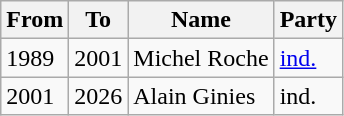<table class="wikitable">
<tr>
<th>From</th>
<th>To</th>
<th>Name</th>
<th>Party</th>
</tr>
<tr>
<td>1989</td>
<td>2001</td>
<td>Michel Roche</td>
<td><a href='#'>ind.</a></td>
</tr>
<tr>
<td>2001</td>
<td>2026</td>
<td>Alain Ginies</td>
<td>ind.</td>
</tr>
</table>
